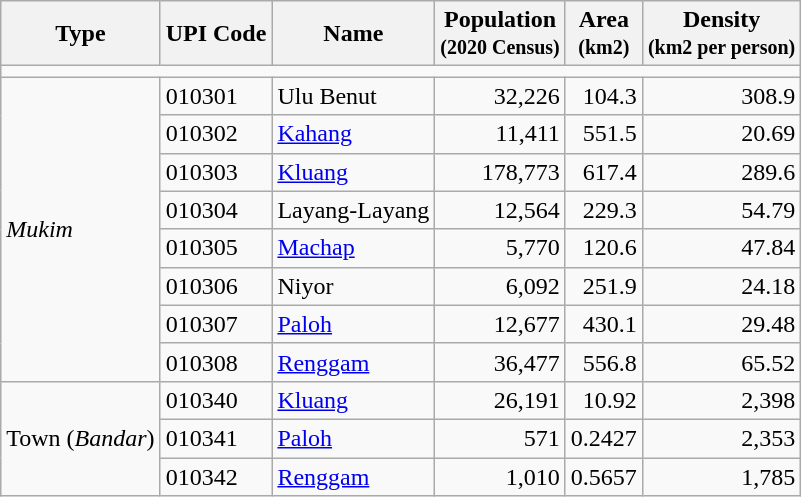<table class="wikitable sortable">
<tr>
<th>Type</th>
<th>UPI Code</th>
<th>Name</th>
<th>Population<br><small>(2020 Census)</small></th>
<th>Area<br><small>(km2)</small></th>
<th>Density<br><small>(km2 per person)</small></th>
</tr>
<tr>
<td colspan="6" align="center"></td>
</tr>
<tr>
<td rowspan="8"><em>Mukim</em></td>
<td>010301</td>
<td>Ulu Benut</td>
<td align="right">32,226</td>
<td align="right">104.3</td>
<td align="right">308.9</td>
</tr>
<tr>
<td>010302</td>
<td><a href='#'>Kahang</a></td>
<td align="right">11,411</td>
<td align="right">551.5</td>
<td align="right">20.69</td>
</tr>
<tr>
<td>010303</td>
<td><a href='#'>Kluang</a></td>
<td align="right">178,773</td>
<td align="right">617.4</td>
<td align="right">289.6</td>
</tr>
<tr>
<td>010304</td>
<td>Layang-Layang</td>
<td align="right">12,564</td>
<td align="right">229.3</td>
<td align="right">54.79</td>
</tr>
<tr>
<td>010305</td>
<td><a href='#'>Machap</a></td>
<td align="right">5,770</td>
<td align="right">120.6</td>
<td align="right">47.84</td>
</tr>
<tr>
<td>010306</td>
<td>Niyor</td>
<td align="right">6,092</td>
<td align="right">251.9</td>
<td align="right">24.18</td>
</tr>
<tr>
<td>010307</td>
<td><a href='#'>Paloh</a></td>
<td align="right">12,677</td>
<td align="right">430.1</td>
<td align="right">29.48</td>
</tr>
<tr>
<td>010308</td>
<td><a href='#'>Renggam</a></td>
<td align="right">36,477</td>
<td align="right">556.8</td>
<td align="right">65.52</td>
</tr>
<tr>
<td rowspan="3">Town (<em>Bandar</em>)</td>
<td>010340</td>
<td><a href='#'>Kluang</a></td>
<td align="right">26,191</td>
<td align="right">10.92</td>
<td align="right">2,398</td>
</tr>
<tr>
<td>010341</td>
<td><a href='#'>Paloh</a></td>
<td align="right">571</td>
<td align="right">0.2427</td>
<td align="right">2,353</td>
</tr>
<tr>
<td>010342</td>
<td><a href='#'>Renggam</a></td>
<td align="right">1,010</td>
<td align="right">0.5657</td>
<td align="right">1,785</td>
</tr>
</table>
